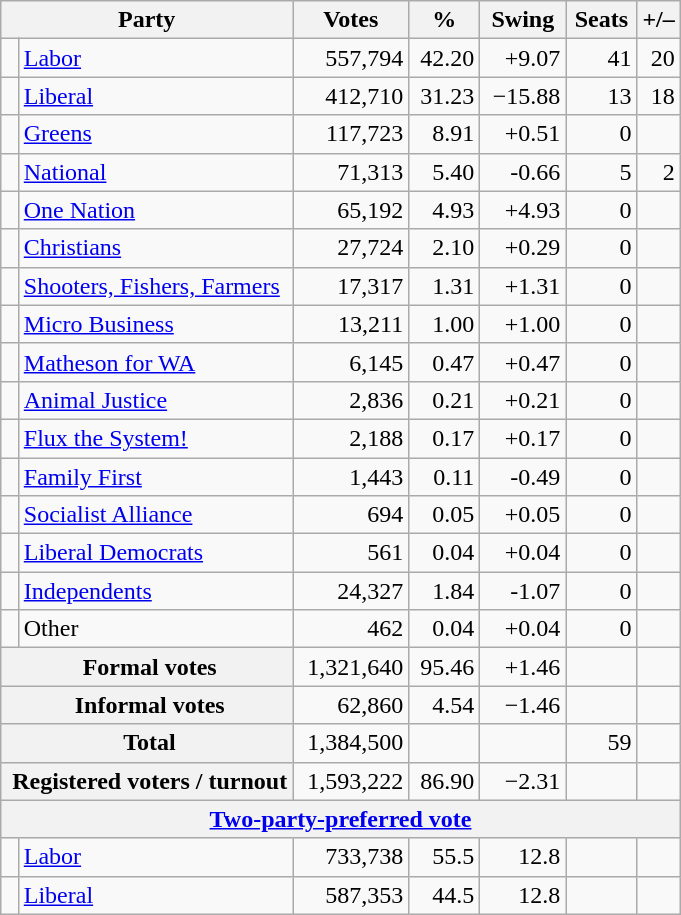<table class="wikitable" style="text-align:right;  margin-bottom:0">
<tr>
<th style="width:10px" colspan=3>Party</th>
<th style="width:70px;">Votes</th>
<th style="width:40px;">%</th>
<th style="width:50px;">Swing</th>
<th style="width:40px;">Seats</th>
<th>+/–</th>
</tr>
<tr>
<td> </td>
<td style="text-align:left;" colspan="2"><a href='#'>Labor</a></td>
<td>557,794</td>
<td>42.20</td>
<td>+9.07</td>
<td>41</td>
<td> 20</td>
</tr>
<tr>
<td> </td>
<td style="text-align:left;" colspan="2"><a href='#'>Liberal</a></td>
<td>412,710</td>
<td>31.23</td>
<td>−15.88</td>
<td>13</td>
<td> 18</td>
</tr>
<tr>
<td> </td>
<td colspan="2" style="text-align:left;"><a href='#'>Greens</a></td>
<td>117,723</td>
<td>8.91</td>
<td>+0.51</td>
<td>0</td>
<td></td>
</tr>
<tr>
<td> </td>
<td colspan="2" style="text-align:left;"><a href='#'>National</a></td>
<td>71,313</td>
<td>5.40</td>
<td>-0.66</td>
<td>5</td>
<td> 2</td>
</tr>
<tr>
<td> </td>
<td colspan="2" style="text-align:left;"><a href='#'>One Nation</a></td>
<td>65,192</td>
<td>4.93</td>
<td>+4.93</td>
<td>0</td>
<td></td>
</tr>
<tr>
<td> </td>
<td colspan="2" style="text-align:left;"><a href='#'>Christians</a></td>
<td>27,724</td>
<td>2.10</td>
<td>+0.29</td>
<td>0</td>
<td></td>
</tr>
<tr>
<td> </td>
<td colspan="2" style="text-align:left;"><a href='#'>Shooters, Fishers, Farmers</a></td>
<td>17,317</td>
<td>1.31</td>
<td>+1.31</td>
<td>0</td>
<td></td>
</tr>
<tr>
<td> </td>
<td colspan="2" style="text-align:left;"><a href='#'>Micro Business</a></td>
<td>13,211</td>
<td>1.00</td>
<td>+1.00</td>
<td>0</td>
<td></td>
</tr>
<tr>
<td> </td>
<td colspan="2" style="text-align:left;"><a href='#'>Matheson for WA</a></td>
<td>6,145</td>
<td>0.47</td>
<td>+0.47</td>
<td>0</td>
<td></td>
</tr>
<tr>
<td> </td>
<td colspan="2" style="text-align:left;"><a href='#'>Animal Justice</a></td>
<td>2,836</td>
<td>0.21</td>
<td>+0.21</td>
<td>0</td>
<td></td>
</tr>
<tr>
<td> </td>
<td colspan="2" style="text-align:left;"><a href='#'>Flux the System!</a></td>
<td>2,188</td>
<td>0.17</td>
<td>+0.17</td>
<td>0</td>
<td></td>
</tr>
<tr>
<td> </td>
<td colspan="2" style="text-align:left;"><a href='#'>Family First</a></td>
<td>1,443</td>
<td>0.11</td>
<td>-0.49</td>
<td>0</td>
<td></td>
</tr>
<tr>
<td> </td>
<td colspan="2" style="text-align:left;"><a href='#'>Socialist Alliance</a></td>
<td>694</td>
<td>0.05</td>
<td>+0.05</td>
<td>0</td>
<td></td>
</tr>
<tr>
<td> </td>
<td colspan="2" style="text-align:left;"><a href='#'>Liberal Democrats</a></td>
<td>561</td>
<td>0.04</td>
<td>+0.04</td>
<td>0</td>
<td></td>
</tr>
<tr>
<td> </td>
<td colspan="2" style="text-align:left;"><a href='#'>Independents</a></td>
<td>24,327</td>
<td>1.84</td>
<td>-1.07</td>
<td>0</td>
<td></td>
</tr>
<tr>
<td> </td>
<td colspan="2" style="text-align:left;">Other</td>
<td>462</td>
<td>0.04</td>
<td>+0.04</td>
<td>0</td>
<td></td>
</tr>
<tr>
<th colspan="3" rowspan="1"> Formal votes</th>
<td>1,321,640</td>
<td>95.46</td>
<td>+1.46</td>
<td></td>
<td></td>
</tr>
<tr>
<th colspan="3" rowspan="1"> Informal votes</th>
<td>62,860</td>
<td>4.54</td>
<td>−1.46</td>
<td></td>
<td></td>
</tr>
<tr>
<th colspan="3" rowspan="1"> <strong>Total </strong></th>
<td>1,384,500</td>
<td></td>
<td></td>
<td>59</td>
<td></td>
</tr>
<tr>
<th colspan="3" rowspan="1"> Registered voters / turnout</th>
<td>1,593,222</td>
<td>86.90</td>
<td>−2.31</td>
<td></td>
<td></td>
</tr>
<tr>
<th colspan="8"><a href='#'>Two-party-preferred vote</a></th>
</tr>
<tr>
<td></td>
<td style="text-align:left;" colspan="2"><a href='#'>Labor</a></td>
<td>733,738</td>
<td>55.5</td>
<td> 12.8</td>
<td></td>
<td></td>
</tr>
<tr>
<td></td>
<td style="text-align:left;" colspan="2"><a href='#'>Liberal</a></td>
<td>587,353</td>
<td>44.5</td>
<td> 12.8</td>
<td></td>
<td></td>
</tr>
</table>
